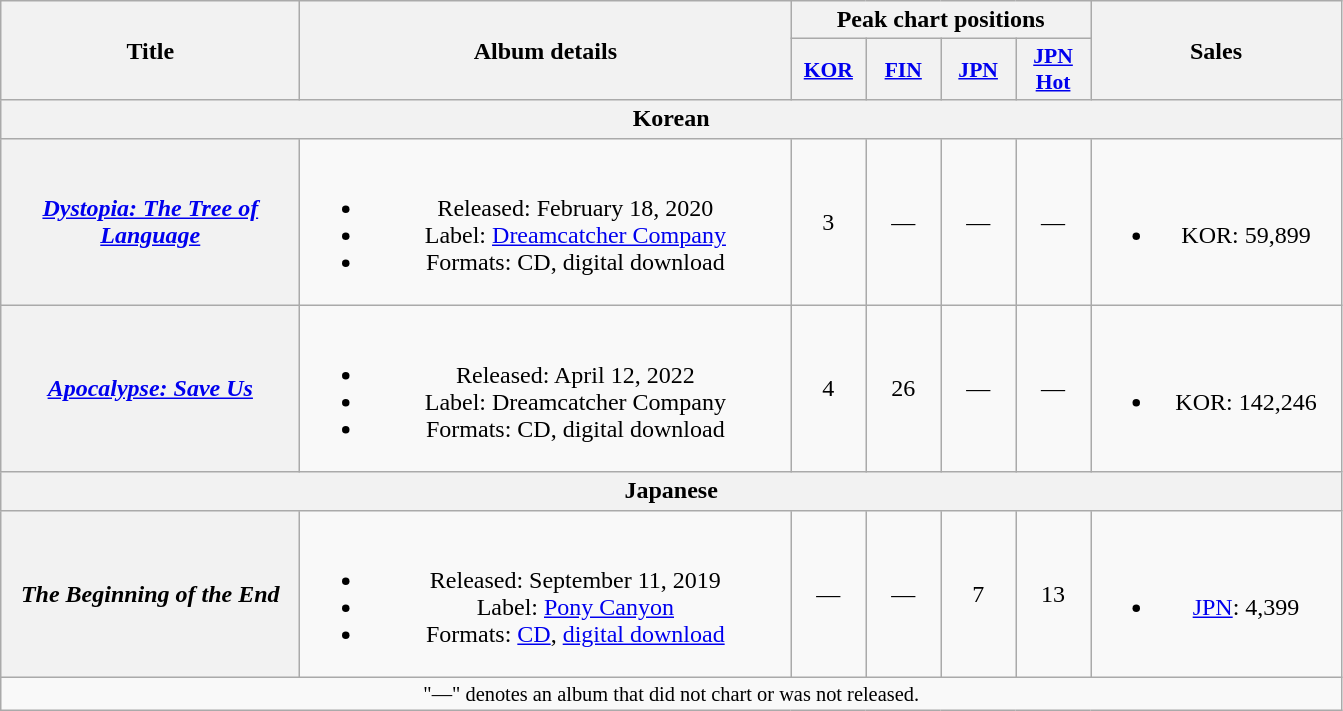<table class="wikitable plainrowheaders" style="text-align:center">
<tr>
<th scope="col" rowspan="2" style="width:12em">Title</th>
<th scope="col" rowspan="2" style="width:20em">Album details</th>
<th scope="col" colspan="4">Peak chart positions</th>
<th scope="col" rowspan="2" style="width:10em">Sales</th>
</tr>
<tr>
<th scope="col" style="width:3em;font-size:90%"><a href='#'>KOR</a><br></th>
<th scope="col" style="width:3em;font-size:90%"><a href='#'>FIN</a><br></th>
<th scope="col" style="width:3em;font-size:90%"><a href='#'>JPN</a><br></th>
<th scope="col" style="width:3em;font-size:90%"><a href='#'>JPN<br>Hot</a><br></th>
</tr>
<tr>
<th colspan="7">Korean</th>
</tr>
<tr>
<th scope="row"><em><a href='#'>Dystopia: The Tree of Language</a></em></th>
<td><br><ul><li>Released: February 18, 2020</li><li>Label: <a href='#'>Dreamcatcher Company</a></li><li>Formats: CD, digital download</li></ul></td>
<td>3</td>
<td>—</td>
<td>—</td>
<td>—</td>
<td><br><ul><li>KOR: 59,899</li></ul></td>
</tr>
<tr>
<th scope="row"><em><a href='#'>Apocalypse: Save Us</a></em></th>
<td><br><ul><li>Released: April 12, 2022</li><li>Label: Dreamcatcher Company</li><li>Formats: CD, digital download</li></ul></td>
<td>4</td>
<td>26</td>
<td>—</td>
<td>—</td>
<td><br><ul><li>KOR: 142,246</li></ul></td>
</tr>
<tr>
<th colspan="7">Japanese</th>
</tr>
<tr>
<th scope="row"><em>The Beginning of the End</em></th>
<td><br><ul><li>Released: September 11, 2019</li><li>Label: <a href='#'>Pony Canyon</a></li><li>Formats: <a href='#'>CD</a>, <a href='#'>digital download</a></li></ul></td>
<td>—</td>
<td>—</td>
<td>7</td>
<td>13</td>
<td><br><ul><li><a href='#'>JPN</a>: 4,399</li></ul></td>
</tr>
<tr>
<td colspan="7" style="font-size:85%">"—" denotes an album that did not chart or was not released.</td>
</tr>
</table>
